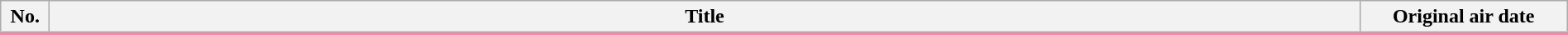<table class="wikitable" style="width:100%; margin:auto; background:#FFF;">
<tr style="border-bottom: 3px solid #FC89AC;">
<th style="width:2em;">No.</th>
<th>Title</th>
<th style="width:10em;">Original air date</th>
</tr>
<tr>
</tr>
</table>
